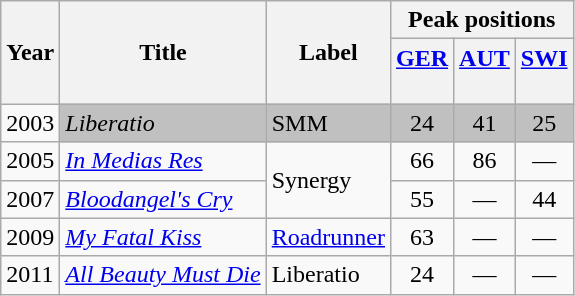<table class="wikitable">
<tr>
<th rowspan="2">Year</th>
<th rowspan="2">Title</th>
<th rowspan="2">Label</th>
<th colspan="3">Peak positions</th>
</tr>
<tr>
<th width="30"><a href='#'>GER</a><br><br></th>
<th width="30"><a href='#'>AUT</a><br><br></th>
<th width="30"><a href='#'>SWI</a><br><br></th>
</tr>
<tr>
<td>2003</td>
<td style="background: silver; color: black"><em>Liberatio</em></td>
<td style="background: silver; color: black">SMM</td>
<td style="background: silver; color: black" align="center" >24</td>
<td style="background: silver; color: black" align="center" >41</td>
<td style="background: silver; color: black" align="center" >25</td>
</tr>
<tr>
<td>2005</td>
<td><em><a href='#'>In Medias Res</a></em></td>
<td rowspan=2>Synergy</td>
<td align="center" >66</td>
<td align="center" >86</td>
<td align="center" >—</td>
</tr>
<tr>
<td>2007</td>
<td><em><a href='#'>Bloodangel's Cry</a></em></td>
<td align="center" >55</td>
<td align="center" >—</td>
<td align="center" >44</td>
</tr>
<tr>
<td>2009</td>
<td><em><a href='#'>My Fatal Kiss</a></em></td>
<td><a href='#'>Roadrunner</a></td>
<td align="center" >63</td>
<td align="center" >—</td>
<td align="center" >—</td>
</tr>
<tr>
<td>2011</td>
<td><em><a href='#'>All Beauty Must Die</a></em></td>
<td>Liberatio</td>
<td align="center" >24</td>
<td align="center" >—</td>
<td align="center" >—</td>
</tr>
</table>
